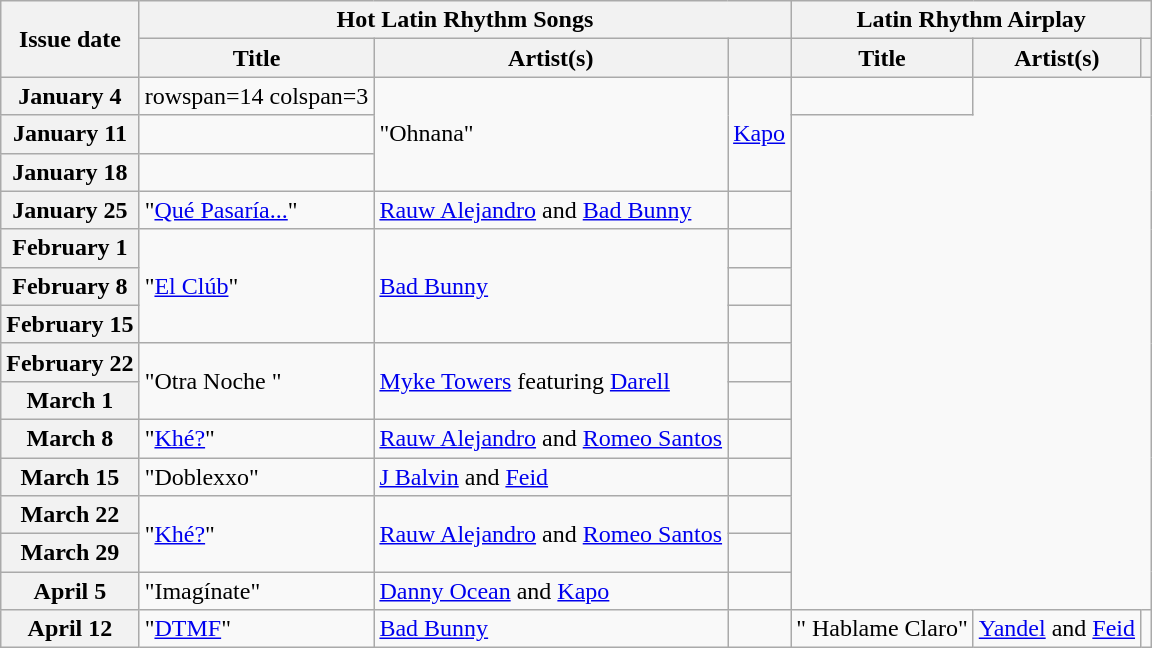<table class="wikitable sortable plainrowheaders">
<tr>
<th scope=col rowspan=2>Issue date</th>
<th scope=col colspan=3>Hot Latin Rhythm Songs</th>
<th scope=col colspan=3>Latin Rhythm Airplay</th>
</tr>
<tr>
<th scope=col>Title</th>
<th scope=col>Artist(s)</th>
<th scope=col class=unsortable></th>
<th scope=col>Title</th>
<th scope=col>Artist(s)</th>
<th scope=col class=unsortable></th>
</tr>
<tr>
<th scope="row">January 4</th>
<td>rowspan=14 colspan=3 </td>
<td rowspan=3>"Ohnana"</td>
<td rowspan=3><a href='#'>Kapo</a></td>
<td></td>
</tr>
<tr>
<th scope="row">January 11</th>
<td></td>
</tr>
<tr>
<th scope="row">January 18</th>
<td></td>
</tr>
<tr>
<th scope="row">January 25</th>
<td>"<a href='#'>Qué Pasaría...</a>"</td>
<td><a href='#'>Rauw Alejandro</a> and <a href='#'>Bad Bunny</a></td>
<td></td>
</tr>
<tr>
<th scope="row">February 1</th>
<td rowspan="3">"<a href='#'>El Clúb</a>"</td>
<td rowspan="3"><a href='#'>Bad Bunny</a></td>
<td></td>
</tr>
<tr>
<th scope="row">February 8</th>
<td></td>
</tr>
<tr>
<th scope="row">February 15</th>
<td></td>
</tr>
<tr>
<th scope="row">February 22</th>
<td rowspan="2">"Otra Noche "</td>
<td rowspan="2"><a href='#'>Myke Towers</a> featuring <a href='#'>Darell</a></td>
<td></td>
</tr>
<tr>
<th scope="row">March 1</th>
<td></td>
</tr>
<tr>
<th scope="row">March 8</th>
<td>"<a href='#'>Khé?</a>"</td>
<td><a href='#'>Rauw Alejandro</a> and <a href='#'>Romeo Santos</a></td>
<td></td>
</tr>
<tr>
<th scope="row">March 15</th>
<td>"Doblexxo"</td>
<td><a href='#'>J Balvin</a> and <a href='#'>Feid</a></td>
<td></td>
</tr>
<tr>
<th scope="row">March 22</th>
<td rowspan="2">"<a href='#'>Khé?</a>"</td>
<td rowspan="2"><a href='#'>Rauw Alejandro</a> and <a href='#'>Romeo Santos</a></td>
<td></td>
</tr>
<tr>
<th scope="row">March 29</th>
<td></td>
</tr>
<tr>
<th scope="row">April 5</th>
<td>"Imagínate"</td>
<td><a href='#'>Danny Ocean</a> and <a href='#'>Kapo</a></td>
<td></td>
</tr>
<tr>
<th scope="row">April 12</th>
<td>"<a href='#'>DTMF</a>"</td>
<td><a href='#'>Bad Bunny</a></td>
<td align=center></td>
<td>" Hablame Claro"</td>
<td><a href='#'>Yandel</a> and <a href='#'>Feid</a></td>
<td></td>
</tr>
</table>
